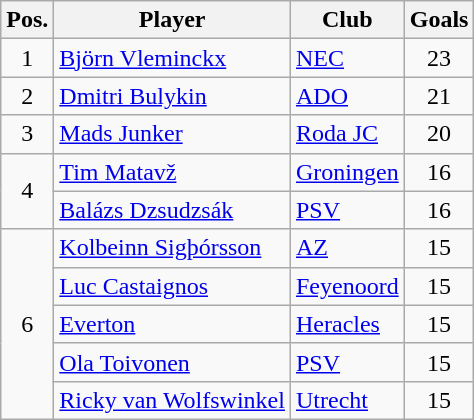<table class="wikitable">
<tr>
<th>Pos.</th>
<th>Player</th>
<th>Club</th>
<th>Goals</th>
</tr>
<tr>
<td style="text-align:center;">1</td>
<td> <a href='#'>Björn Vleminckx</a></td>
<td><a href='#'>NEC</a></td>
<td style="text-align:center;">23</td>
</tr>
<tr>
<td style="text-align:center;">2</td>
<td> <a href='#'>Dmitri Bulykin</a></td>
<td><a href='#'>ADO</a></td>
<td style="text-align:center;">21</td>
</tr>
<tr>
<td style="text-align:center;">3</td>
<td> <a href='#'>Mads Junker</a></td>
<td><a href='#'>Roda JC</a></td>
<td style="text-align:center;">20</td>
</tr>
<tr>
<td rowspan="2" style="text-align:center;">4</td>
<td> <a href='#'>Tim Matavž</a></td>
<td><a href='#'>Groningen</a></td>
<td style="text-align:center;">16</td>
</tr>
<tr>
<td> <a href='#'>Balázs Dzsudzsák</a></td>
<td><a href='#'>PSV</a></td>
<td style="text-align:center;">16</td>
</tr>
<tr>
<td rowspan="5" style="text-align:center;">6</td>
<td> <a href='#'>Kolbeinn Sigþórsson</a></td>
<td><a href='#'>AZ</a></td>
<td style="text-align:center;">15</td>
</tr>
<tr>
<td> <a href='#'>Luc Castaignos</a></td>
<td><a href='#'>Feyenoord</a></td>
<td style="text-align:center;">15</td>
</tr>
<tr>
<td> <a href='#'>Everton</a></td>
<td><a href='#'>Heracles</a></td>
<td style="text-align:center;">15</td>
</tr>
<tr>
<td> <a href='#'>Ola Toivonen</a></td>
<td><a href='#'>PSV</a></td>
<td style="text-align:center;">15</td>
</tr>
<tr>
<td> <a href='#'>Ricky van Wolfswinkel</a></td>
<td><a href='#'>Utrecht</a></td>
<td style="text-align:center;">15</td>
</tr>
</table>
